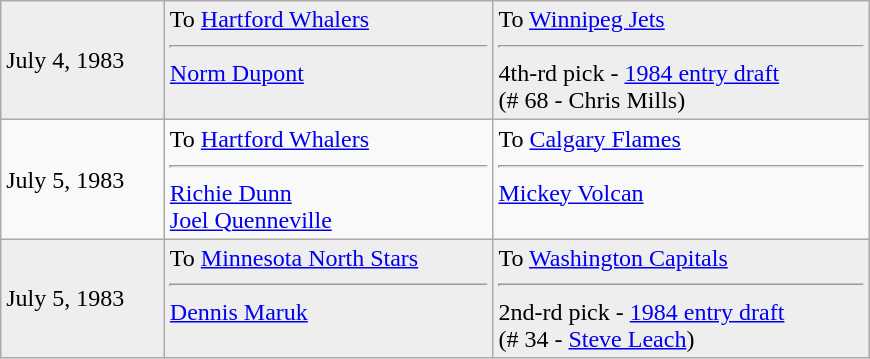<table class="wikitable" style="border:1px solid #999; width:580px;">
<tr style="background:#eee;">
<td>July 4, 1983</td>
<td valign="top">To <a href='#'>Hartford Whalers</a><hr><a href='#'>Norm Dupont</a></td>
<td valign="top">To <a href='#'>Winnipeg Jets</a><hr>4th-rd pick - <a href='#'>1984 entry draft</a><br>(# 68 - Chris Mills)</td>
</tr>
<tr>
<td>July 5, 1983</td>
<td valign="top">To <a href='#'>Hartford Whalers</a><hr><a href='#'>Richie Dunn</a><br><a href='#'>Joel Quenneville</a></td>
<td valign="top">To <a href='#'>Calgary Flames</a><hr><a href='#'>Mickey Volcan</a></td>
</tr>
<tr style="background:#eee;">
<td>July 5, 1983</td>
<td valign="top">To <a href='#'>Minnesota North Stars</a><hr><a href='#'>Dennis Maruk</a></td>
<td valign="top">To <a href='#'>Washington Capitals</a><hr>2nd-rd pick - <a href='#'>1984 entry draft</a><br>(# 34 - <a href='#'>Steve Leach</a>)</td>
</tr>
</table>
